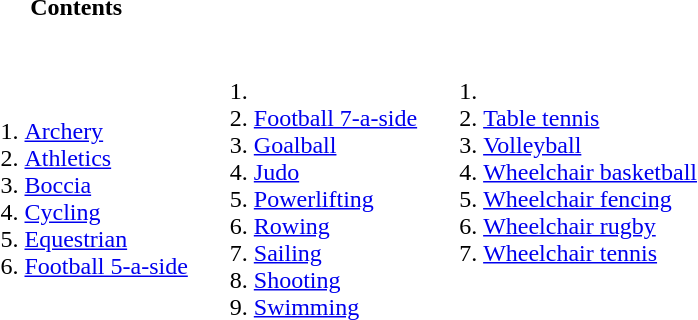<table id="toc" class="toc" summary="Contents">
<tr>
<td style="text-align:center;"><strong>Contents</strong></td>
</tr>
<tr>
<td><br><ol><li><a href='#'>Archery</a></li><li><a href='#'>Athletics</a></li><li><a href='#'>Boccia</a></li><li><a href='#'>Cycling</a></li><li><a href='#'>Equestrian</a></li><li><a href='#'>Football 5-a-side</a></li></ol></td>
<td valign=top><br><ol><li><li><a href='#'>Football 7-a-side</a></li><li><a href='#'>Goalball</a></li><li><a href='#'>Judo</a></li><li><a href='#'>Powerlifting</a></li><li><a href='#'>Rowing</a></li><li><a href='#'>Sailing</a></li><li><a href='#'>Shooting</a></li><li><a href='#'>Swimming</a></li></ol></td>
<td valign=top><br><ol><li><li><a href='#'>Table tennis</a></li><li><a href='#'>Volleyball</a></li><li><a href='#'>Wheelchair basketball</a></li><li><a href='#'>Wheelchair fencing</a></li><li><a href='#'>Wheelchair rugby</a></li><li><a href='#'>Wheelchair tennis</a></li></ol></td>
</tr>
</table>
